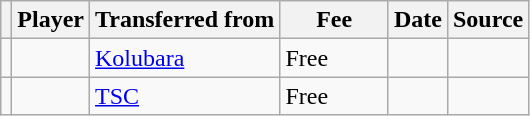<table class="wikitable plainrowheaders sortable">
<tr>
<th></th>
<th scope="col">Player</th>
<th>Transferred from</th>
<th style="width: 65px;">Fee</th>
<th scope="col">Date</th>
<th scope="col">Source</th>
</tr>
<tr>
<td align="center"></td>
<td></td>
<td> <a href='#'>Kolubara</a></td>
<td>Free</td>
<td></td>
<td></td>
</tr>
<tr>
<td align="center"></td>
<td></td>
<td> <a href='#'>TSC</a></td>
<td>Free</td>
<td></td>
<td></td>
</tr>
</table>
